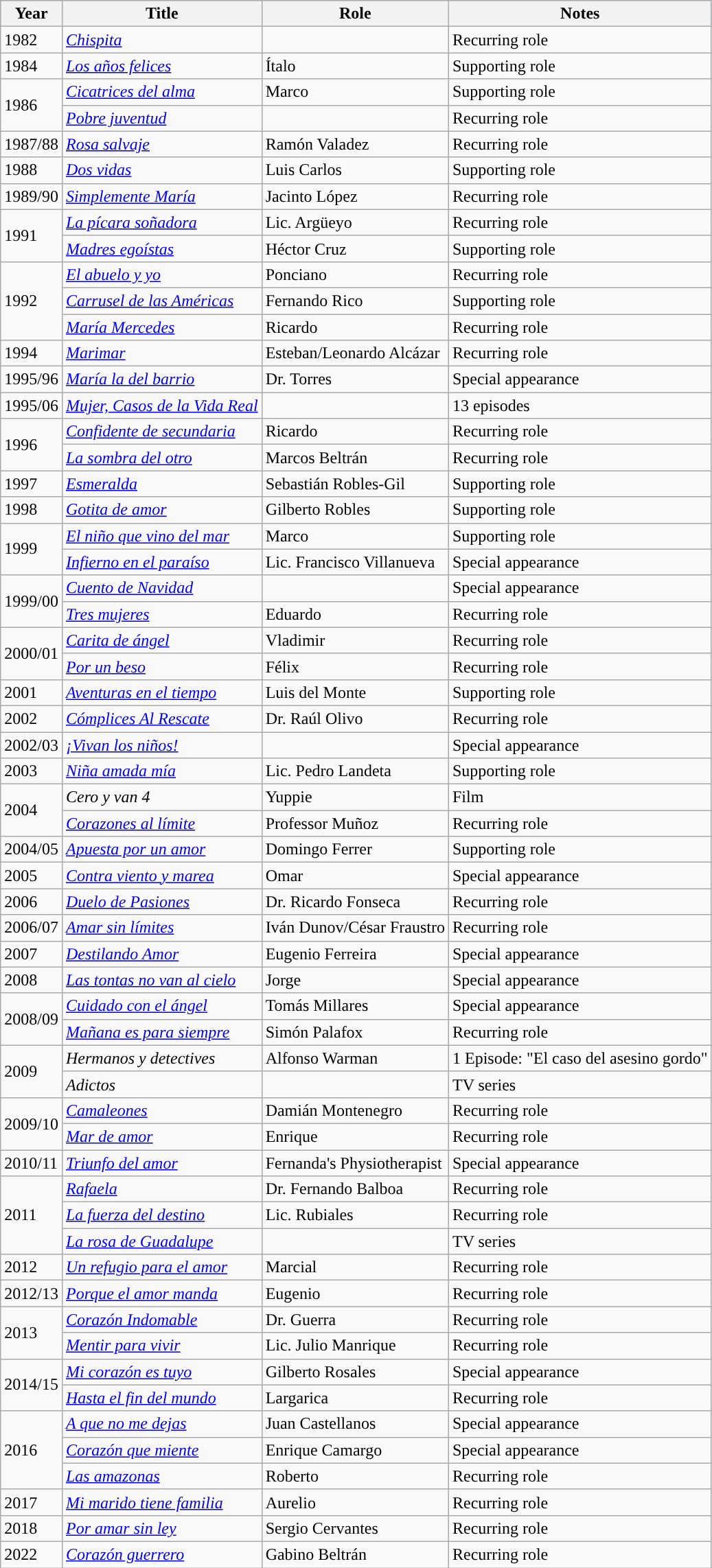<table class="wikitable">
<tr style="background:#b0c4de;">
<th>Year</th>
<th>Title</th>
<th>Role</th>
<th>Notes</th>
</tr>
<tr>
<td>1982</td>
<td><em><a href='#'>Chispita</a></em></td>
<td></td>
<td>Recurring role</td>
</tr>
<tr>
<td>1984</td>
<td><em><a href='#'>Los años felices</a></em></td>
<td>Ítalo</td>
<td>Supporting role</td>
</tr>
<tr>
<td rowspan=2>1986</td>
<td><em><a href='#'>Cicatrices del alma</a></em></td>
<td>Marco</td>
<td>Supporting role</td>
</tr>
<tr>
<td><em><a href='#'>Pobre juventud</a></em></td>
<td></td>
<td>Recurring role</td>
</tr>
<tr>
<td>1987/88</td>
<td><em><a href='#'>Rosa salvaje</a></em></td>
<td>Ramón Valadez</td>
<td>Recurring role</td>
</tr>
<tr>
<td>1988</td>
<td><em><a href='#'>Dos vidas</a></em></td>
<td>Luis Carlos</td>
<td>Supporting role</td>
</tr>
<tr>
<td>1989/90</td>
<td><em><a href='#'>Simplemente María</a></em></td>
<td>Jacinto López</td>
<td>Recurring role</td>
</tr>
<tr>
<td rowspan=2>1991</td>
<td><em><a href='#'>La pícara soñadora</a></em></td>
<td>Lic. Argüeyo</td>
<td>Recurring role</td>
</tr>
<tr>
<td><em><a href='#'>Madres egoístas</a></em></td>
<td>Héctor Cruz</td>
<td>Supporting role</td>
</tr>
<tr>
<td rowspan=3>1992</td>
<td><em><a href='#'>El abuelo y yo</a></em></td>
<td>Ponciano</td>
<td>Recurring role</td>
</tr>
<tr>
<td><em><a href='#'>Carrusel de las Américas</a></em></td>
<td>Fernando Rico</td>
<td>Supporting role</td>
</tr>
<tr>
<td><em><a href='#'>María Mercedes</a></em></td>
<td>Ricardo</td>
<td>Recurring role</td>
</tr>
<tr>
<td>1994</td>
<td><em><a href='#'>Marimar</a></em></td>
<td>Esteban/Leonardo Alcázar</td>
<td>Recurring role</td>
</tr>
<tr>
<td>1995/96</td>
<td><em><a href='#'>María la del barrio</a></em></td>
<td>Dr. Torres</td>
<td>Special appearance</td>
</tr>
<tr>
<td>1995/06</td>
<td><em><a href='#'>Mujer, Casos de la Vida Real</a></em></td>
<td></td>
<td>13 episodes</td>
</tr>
<tr>
<td rowspan=2>1996</td>
<td><em><a href='#'>Confidente de secundaria</a></em></td>
<td>Ricardo</td>
<td>Recurring role</td>
</tr>
<tr>
<td><em><a href='#'>La sombra del otro</a></em></td>
<td>Marcos Beltrán</td>
<td>Recurring role</td>
</tr>
<tr>
<td>1997</td>
<td><em><a href='#'>Esmeralda</a></em></td>
<td>Sebastián Robles-Gil</td>
<td>Supporting role</td>
</tr>
<tr>
<td>1998</td>
<td><em><a href='#'>Gotita de amor</a></em></td>
<td>Gilberto Robles</td>
<td>Supporting role</td>
</tr>
<tr>
<td rowspan=2>1999</td>
<td><em><a href='#'>El niño que vino del mar</a></em></td>
<td>Marco</td>
<td>Supporting role</td>
</tr>
<tr>
<td><em><a href='#'>Infierno en el paraíso</a></em></td>
<td>Lic. Francisco Villanueva</td>
<td>Special appearance</td>
</tr>
<tr>
<td rowspan=2>1999/00</td>
<td><em><a href='#'>Cuento de Navidad</a></em></td>
<td></td>
<td>Special appearance</td>
</tr>
<tr>
<td><em><a href='#'>Tres mujeres</a></em></td>
<td>Eduardo</td>
<td>Recurring role</td>
</tr>
<tr>
<td rowspan=2>2000/01</td>
<td><em><a href='#'>Carita de ángel</a></em></td>
<td>Vladimir</td>
<td>Recurring role</td>
</tr>
<tr>
<td><em><a href='#'>Por un beso</a></em></td>
<td>Félix</td>
<td>Recurring role</td>
</tr>
<tr>
<td>2001</td>
<td><em><a href='#'>Aventuras en el tiempo</a></em></td>
<td>Luis del Monte</td>
<td>Supporting role</td>
</tr>
<tr>
<td>2002</td>
<td><em><a href='#'>Cómplices Al Rescate</a></em></td>
<td>Dr. Raúl Olivo</td>
<td>Recurring role</td>
</tr>
<tr>
<td>2002/03</td>
<td><em><a href='#'>¡Vivan los niños!</a></em></td>
<td></td>
<td>Special appearance</td>
</tr>
<tr>
<td>2003</td>
<td><em><a href='#'>Niña amada mía</a></em></td>
<td>Lic. Pedro Landeta</td>
<td>Supporting role</td>
</tr>
<tr>
<td rowspan=2>2004</td>
<td><em>Cero y van 4</em></td>
<td>Yuppie</td>
<td>Film</td>
</tr>
<tr>
<td><em><a href='#'>Corazones al límite</a></em></td>
<td>Professor Muñoz</td>
<td>Recurring role</td>
</tr>
<tr>
<td>2004/05</td>
<td><em><a href='#'>Apuesta por un amor</a></em></td>
<td>Domingo Ferrer</td>
<td>Supporting role</td>
</tr>
<tr>
<td>2005</td>
<td><em><a href='#'>Contra viento y marea</a></em></td>
<td>Omar</td>
<td>Special appearance</td>
</tr>
<tr>
<td>2006</td>
<td><em><a href='#'>Duelo de Pasiones</a></em></td>
<td>Dr. Ricardo Fonseca</td>
<td>Recurring role</td>
</tr>
<tr>
<td>2006/07</td>
<td><em><a href='#'>Amar sin límites</a></em></td>
<td>Iván Dunov/César Fraustro</td>
<td>Recurring role</td>
</tr>
<tr>
<td>2007</td>
<td><em><a href='#'>Destilando Amor</a></em></td>
<td>Eugenio Ferreira</td>
<td>Special appearance</td>
</tr>
<tr>
<td>2008</td>
<td><em><a href='#'>Las tontas no van al cielo</a></em></td>
<td>Jorge</td>
<td>Special appearance</td>
</tr>
<tr>
<td rowspan=2>2008/09</td>
<td><em><a href='#'>Cuidado con el ángel</a></em></td>
<td>Tomás Millares</td>
<td>Special appearance</td>
</tr>
<tr>
<td><em><a href='#'>Mañana es para siempre</a></em></td>
<td>Simón Palafox</td>
<td>Recurring role</td>
</tr>
<tr>
<td rowspan=2>2009</td>
<td><em>Hermanos y detectives</em></td>
<td>Alfonso Warman</td>
<td>1 Episode: "El caso del asesino gordo"</td>
</tr>
<tr>
<td><em>Adictos</em></td>
<td></td>
<td>TV series</td>
</tr>
<tr>
<td rowspan=2>2009/10</td>
<td><em><a href='#'>Camaleones</a></em></td>
<td>Damián Montenegro</td>
<td>Recurring role</td>
</tr>
<tr>
<td><em><a href='#'>Mar de amor</a></em></td>
<td>Enrique</td>
<td>Recurring role</td>
</tr>
<tr>
<td>2010/11</td>
<td><em><a href='#'>Triunfo del amor</a></em></td>
<td>Fernanda's Physiotherapist</td>
<td>Special appearance</td>
</tr>
<tr>
<td rowspan=3>2011</td>
<td><em><a href='#'>Rafaela</a></em></td>
<td>Dr. Fernando Balboa</td>
<td>Recurring role</td>
</tr>
<tr>
<td><em><a href='#'>La fuerza del destino</a></em></td>
<td>Lic. Rubiales</td>
<td>Recurring role</td>
</tr>
<tr>
<td><em><a href='#'>La rosa de Guadalupe</a></em></td>
<td></td>
<td>TV series</td>
</tr>
<tr>
<td>2012</td>
<td><em><a href='#'>Un refugio para el amor</a></em></td>
<td>Marcial</td>
<td>Recurring role</td>
</tr>
<tr>
<td>2012/13</td>
<td><em><a href='#'>Porque el amor manda</a></em></td>
<td>Eugenio</td>
<td>Recurring role</td>
</tr>
<tr>
<td rowspan=2>2013</td>
<td><em><a href='#'>Corazón Indomable</a></em></td>
<td>Dr. Guerra</td>
<td>Recurring role</td>
</tr>
<tr>
<td><em><a href='#'>Mentir para vivir</a></em></td>
<td>Lic. Julio Manrique</td>
<td>Recurring role</td>
</tr>
<tr>
<td rowspan=2>2014/15</td>
<td><em><a href='#'>Mi corazón es tuyo</a></em></td>
<td>Gilberto Rosales</td>
<td>Special appearance</td>
</tr>
<tr>
<td><em><a href='#'>Hasta el fin del mundo</a></em></td>
<td>Largarica</td>
<td>Recurring role</td>
</tr>
<tr>
<td rowspan=3>2016</td>
<td><em><a href='#'>A que no me dejas</a></em></td>
<td>Juan Castellanos</td>
<td>Special appearance</td>
</tr>
<tr>
<td><em><a href='#'>Corazón que miente</a></em></td>
<td>Enrique Camargo</td>
<td>Special appearance</td>
</tr>
<tr>
<td><em><a href='#'>Las amazonas</a></em></td>
<td>Roberto</td>
<td>Recurring role</td>
</tr>
<tr>
<td>2017</td>
<td><em><a href='#'>Mi marido tiene familia</a></em></td>
<td>Aurelio</td>
<td>Recurring role</td>
</tr>
<tr>
<td>2018</td>
<td><em><a href='#'>Por amar sin ley</a></em></td>
<td>Sergio Cervantes</td>
<td>Recurring role</td>
</tr>
<tr>
<td>2022</td>
<td><em><a href='#'>Corazón guerrero</a></em></td>
<td>Gabino Beltrán</td>
<td>Recurring role</td>
</tr>
</table>
